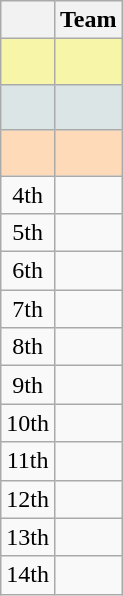<table class="wikitable sortable" style="text-align:center">
<tr>
<th width=15></th>
<th>Team</th>
</tr>
<tr bgcolor="#F7F6A8">
<td align="center" style="height:23px"></td>
<td align=left></td>
</tr>
<tr bgcolor="#DCE5E5">
<td align="center" style="height:23px"></td>
<td align=left></td>
</tr>
<tr bgcolor="#FFDAB9">
<td align="center" style="height:23px"></td>
<td align=left></td>
</tr>
<tr>
<td>4th</td>
<td align=left></td>
</tr>
<tr>
<td>5th</td>
<td align=left></td>
</tr>
<tr>
<td>6th</td>
<td align=left></td>
</tr>
<tr>
<td>7th</td>
<td align=left></td>
</tr>
<tr>
<td>8th</td>
<td align=left></td>
</tr>
<tr>
<td>9th</td>
<td align=left></td>
</tr>
<tr>
<td>10th</td>
<td align=left></td>
</tr>
<tr>
<td>11th</td>
<td align=left></td>
</tr>
<tr>
<td>12th</td>
<td align=left></td>
</tr>
<tr>
<td>13th</td>
<td align=left></td>
</tr>
<tr>
<td>14th</td>
<td align=left></td>
</tr>
</table>
